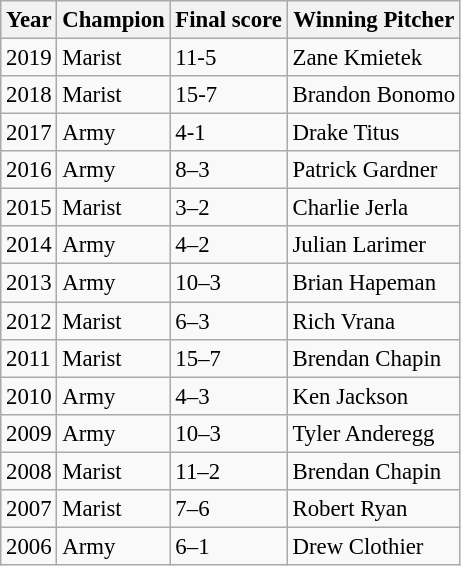<table class="wikitable" style="font-size: 95%;">
<tr>
<th>Year</th>
<th>Champion</th>
<th>Final score</th>
<th>Winning Pitcher</th>
</tr>
<tr>
<td>2019</td>
<td>Marist</td>
<td>11-5</td>
<td>Zane Kmietek</td>
</tr>
<tr>
<td>2018</td>
<td>Marist</td>
<td>15-7</td>
<td>Brandon Bonomo</td>
</tr>
<tr>
<td>2017</td>
<td>Army</td>
<td>4-1</td>
<td>Drake Titus</td>
</tr>
<tr>
<td>2016</td>
<td>Army</td>
<td>8–3</td>
<td>Patrick Gardner</td>
</tr>
<tr>
<td>2015</td>
<td>Marist</td>
<td>3–2</td>
<td>Charlie Jerla</td>
</tr>
<tr>
<td>2014</td>
<td>Army</td>
<td>4–2</td>
<td>Julian Larimer</td>
</tr>
<tr>
<td>2013</td>
<td>Army</td>
<td>10–3</td>
<td>Brian Hapeman</td>
</tr>
<tr>
<td>2012</td>
<td>Marist</td>
<td>6–3</td>
<td>Rich Vrana</td>
</tr>
<tr>
<td>2011</td>
<td>Marist</td>
<td>15–7</td>
<td>Brendan Chapin</td>
</tr>
<tr>
<td>2010</td>
<td>Army</td>
<td>4–3</td>
<td>Ken Jackson</td>
</tr>
<tr>
<td>2009</td>
<td>Army</td>
<td>10–3</td>
<td>Tyler Anderegg</td>
</tr>
<tr>
<td>2008</td>
<td>Marist</td>
<td>11–2</td>
<td>Brendan Chapin</td>
</tr>
<tr>
<td>2007</td>
<td>Marist</td>
<td>7–6</td>
<td>Robert Ryan</td>
</tr>
<tr>
<td>2006</td>
<td>Army</td>
<td>6–1</td>
<td>Drew Clothier</td>
</tr>
</table>
